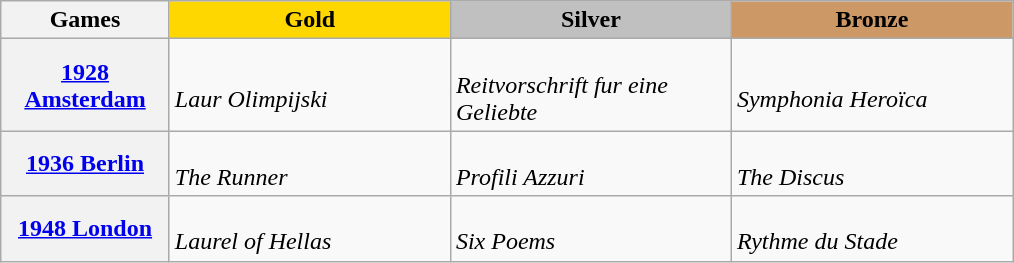<table class="wikitable sortable plainrowheaders">
<tr>
<th scope="col" style="width:105px;">Games</th>
<th scope="col" style="background-color:gold; width:180px;">Gold</th>
<th scope="col" style="background-color:silver; width:180px;">Silver</th>
<th scope="col" style="background-color:#cc9966; width:180px;">Bronze</th>
</tr>
<tr>
<th scope="row"><a href='#'>1928 Amsterdam</a></th>
<td><br><em>Laur Olimpijski</em></td>
<td><br><em>Reitvorschrift fur eine Geliebte</em></td>
<td><br><em>Symphonia Heroïca</em></td>
</tr>
<tr>
<th scope="row"><a href='#'>1936 Berlin</a></th>
<td><br><em>The Runner</em></td>
<td><br><em>Profili Azzuri</em></td>
<td><br><em>The Discus</em></td>
</tr>
<tr>
<th scope="row"><a href='#'>1948 London</a></th>
<td><br><em>Laurel of Hellas</em></td>
<td><br><em>Six Poems</em></td>
<td><br><em>Rythme du Stade</em></td>
</tr>
</table>
